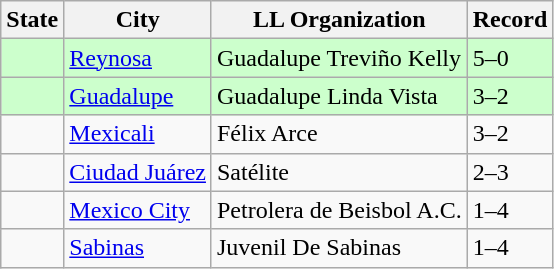<table class="wikitable">
<tr>
<th>State</th>
<th>City</th>
<th>LL Organization</th>
<th>Record</th>
</tr>
<tr bgcolor="ccffcc">
<td><strong></strong></td>
<td><a href='#'>Reynosa</a></td>
<td>Guadalupe Treviño Kelly</td>
<td>5–0</td>
</tr>
<tr bgcolor="ccffcc">
<td><strong></strong></td>
<td><a href='#'>Guadalupe</a></td>
<td>Guadalupe Linda Vista</td>
<td>3–2</td>
</tr>
<tr>
<td><strong></strong></td>
<td><a href='#'>Mexicali</a></td>
<td>Félix Arce</td>
<td>3–2</td>
</tr>
<tr>
<td><strong></strong></td>
<td><a href='#'>Ciudad Juárez</a></td>
<td>Satélite</td>
<td>2–3</td>
</tr>
<tr>
<td><strong></strong></td>
<td><a href='#'>Mexico City</a></td>
<td>Petrolera de Beisbol A.C.</td>
<td>1–4</td>
</tr>
<tr>
<td><strong></strong></td>
<td><a href='#'>Sabinas</a></td>
<td>Juvenil De Sabinas</td>
<td>1–4</td>
</tr>
</table>
